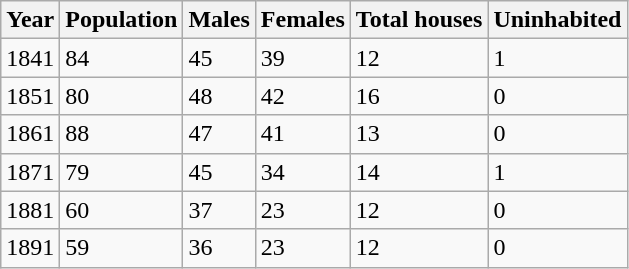<table class="wikitable">
<tr>
<th>Year</th>
<th>Population</th>
<th>Males</th>
<th>Females</th>
<th>Total houses</th>
<th>Uninhabited</th>
</tr>
<tr>
<td>1841</td>
<td>84</td>
<td>45</td>
<td>39</td>
<td>12</td>
<td>1</td>
</tr>
<tr>
<td>1851</td>
<td>80</td>
<td>48</td>
<td>42</td>
<td>16</td>
<td>0</td>
</tr>
<tr>
<td>1861</td>
<td>88</td>
<td>47</td>
<td>41</td>
<td>13</td>
<td>0</td>
</tr>
<tr>
<td>1871</td>
<td>79</td>
<td>45</td>
<td>34</td>
<td>14</td>
<td>1</td>
</tr>
<tr>
<td>1881</td>
<td>60</td>
<td>37</td>
<td>23</td>
<td>12</td>
<td>0</td>
</tr>
<tr>
<td>1891</td>
<td>59</td>
<td>36</td>
<td>23</td>
<td>12</td>
<td>0</td>
</tr>
</table>
